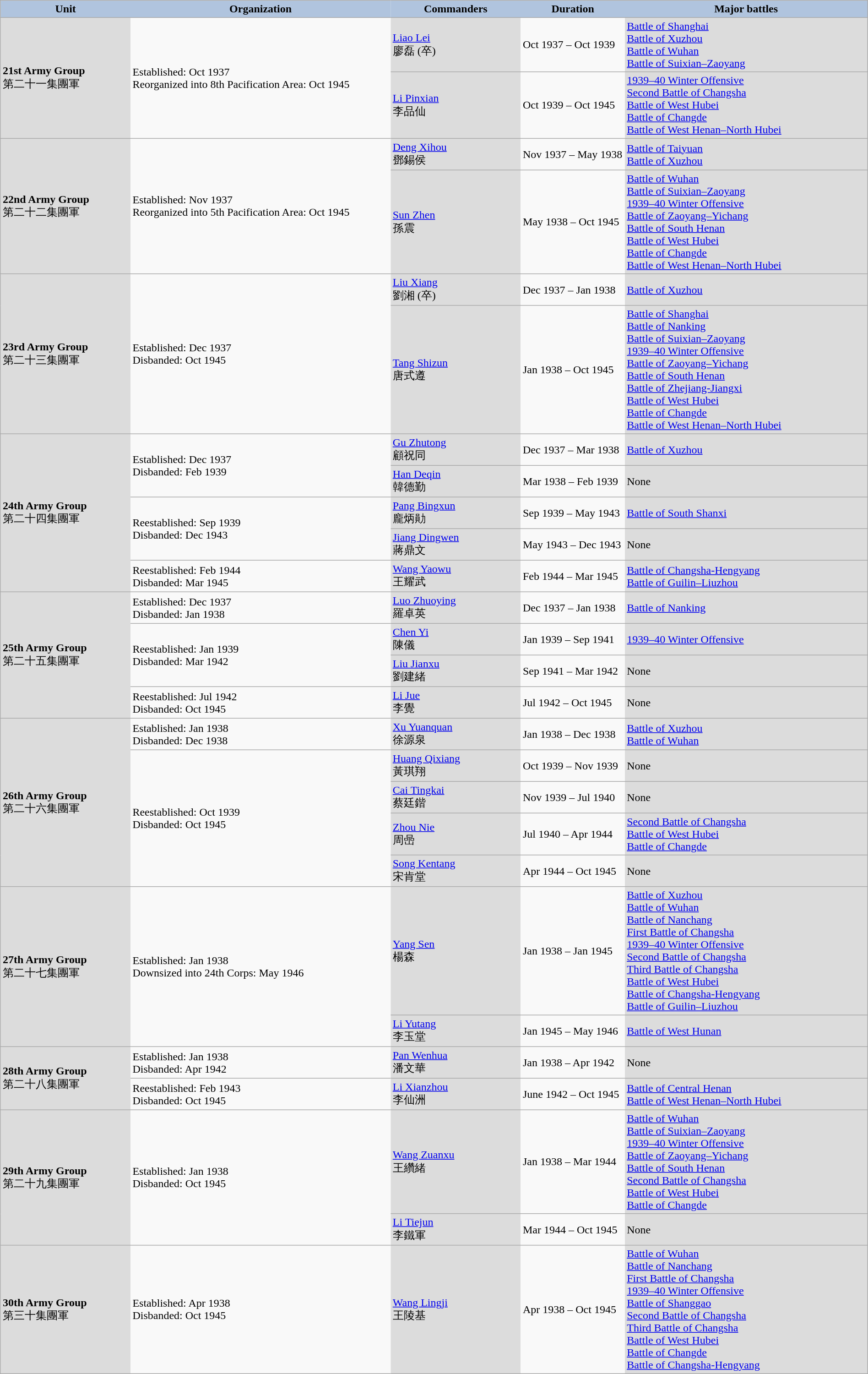<table cellpadding="3" width="100%" style="margin: 1em 1em 1em 0; background: #f9f9f9; border: 1px #aaa solid; border-collapse: collapse;">
<tr style="background: lightsteelblue;">
<th width="15%" scope=col>Unit</th>
<th width="30%" scope=col>Organization</th>
<th width="15%" scope=col>Commanders</th>
<th width="12%" scope=col>Duration</th>
<th width="28%" scope=col>Major battles</th>
</tr>
<tr style="border: 1px #aaa solid; padding: 0.2em;">
<td style="background: gainsboro;" rowspan=2><strong>21st Army Group</strong> <br> 第二十一集團軍</td>
<td rowspan=2>Established: Oct 1937 <br> Reorganized into 8th Pacification Area: Oct 1945</td>
<td style="background: gainsboro;"><a href='#'>Liao Lei</a>  <br> 廖磊 (卒)</td>
<td>Oct 1937 – Oct 1939</td>
<td style="background: gainsboro;"><a href='#'>Battle of Shanghai</a> <br> <a href='#'>Battle of Xuzhou</a> <br> <a href='#'>Battle of Wuhan</a> <br> <a href='#'>Battle of Suixian–Zaoyang</a></td>
</tr>
<tr style="border: 1px #aaa solid; padding: 0.2em;">
<td style="background: gainsboro;"><a href='#'>Li Pinxian</a> <br> 李品仙</td>
<td>Oct 1939 – Oct 1945</td>
<td style="background: gainsboro;"><a href='#'>1939–40 Winter Offensive</a> <br> <a href='#'>Second Battle of Changsha</a> <br> <a href='#'>Battle of West Hubei</a> <br> <a href='#'>Battle of Changde</a> <br> <a href='#'>Battle of West Henan–North Hubei</a></td>
</tr>
<tr style="border: 1px #aaa solid; padding: 0.2em;">
<td style="background: gainsboro;" rowspan=2><strong>22nd Army Group</strong> <br> 第二十二集團軍</td>
<td rowspan=2>Established: Nov 1937 <br> Reorganized into 5th Pacification Area: Oct 1945</td>
<td style="background: gainsboro;"><a href='#'>Deng Xihou</a> <br> 鄧錫侯</td>
<td>Nov 1937 – May 1938</td>
<td style="background: gainsboro;"><a href='#'>Battle of Taiyuan</a> <br> <a href='#'>Battle of Xuzhou</a></td>
</tr>
<tr style="border: 1px #aaa solid; padding: 0.2em;">
<td style="background: gainsboro;"><a href='#'>Sun Zhen</a> <br> 孫震</td>
<td>May 1938 – Oct 1945</td>
<td style="background: gainsboro;"><a href='#'>Battle of Wuhan</a> <br> <a href='#'>Battle of Suixian–Zaoyang</a> <br> <a href='#'>1939–40 Winter Offensive</a> <br> <a href='#'>Battle of Zaoyang–Yichang</a> <br> <a href='#'>Battle of South Henan</a> <br> <a href='#'>Battle of West Hubei</a> <br> <a href='#'>Battle of Changde</a> <br> <a href='#'>Battle of West Henan–North Hubei</a></td>
</tr>
<tr style="border: 1px #aaa solid; padding: 0.2em;">
<td style="background: gainsboro;" rowspan=2><strong>23rd Army Group</strong> <br> 第二十三集團軍</td>
<td rowspan=2>Established: Dec 1937 <br> Disbanded: Oct 1945</td>
<td style="background: gainsboro;"><a href='#'>Liu Xiang</a>  <br> 劉湘 (卒)</td>
<td>Dec 1937 – Jan 1938</td>
<td style="background: gainsboro;"><a href='#'>Battle of Xuzhou</a></td>
</tr>
<tr style="border: 1px #aaa solid; padding: 0.2em;">
<td style="background: gainsboro;"><a href='#'>Tang Shizun</a> <br> 唐式遵</td>
<td>Jan 1938 – Oct 1945</td>
<td style="background: gainsboro;"><a href='#'>Battle of Shanghai</a> <br> <a href='#'>Battle of Nanking</a> <br> <a href='#'>Battle of Suixian–Zaoyang</a> <br> <a href='#'>1939–40 Winter Offensive</a> <br> <a href='#'>Battle of Zaoyang–Yichang</a> <br> <a href='#'>Battle of South Henan</a> <br> <a href='#'>Battle of Zhejiang-Jiangxi</a> <br>  <a href='#'>Battle of West Hubei</a> <br> <a href='#'>Battle of Changde</a> <br> <a href='#'>Battle of West Henan–North Hubei</a></td>
</tr>
<tr style="border: 1px #aaa solid; padding: 0.2em;">
<td style="background: gainsboro;" rowspan=5><strong>24th Army Group</strong> <br> 第二十四集團軍</td>
<td rowspan=2>Established: Dec 1937 <br> Disbanded: Feb 1939</td>
<td style="background: gainsboro;"><a href='#'>Gu Zhutong</a> <br> 顧祝同</td>
<td>Dec 1937 – Mar 1938</td>
<td style="background: gainsboro;"><a href='#'>Battle of Xuzhou</a></td>
</tr>
<tr style="border: 1px #aaa solid; padding: 0.2em;">
<td style="background: gainsboro;"><a href='#'>Han Deqin</a> <br> 韓德勤</td>
<td>Mar 1938 – Feb 1939</td>
<td style="background: gainsboro;">None</td>
</tr>
<tr style="border: 1px #aaa solid; padding: 0.2em;">
<td rowspan=2>Reestablished: Sep 1939 <br> Disbanded: Dec 1943</td>
<td style="background: gainsboro;"><a href='#'>Pang Bingxun</a> <br> 龐炳勛</td>
<td>Sep 1939 – May 1943</td>
<td style="background: gainsboro;"><a href='#'>Battle of South Shanxi</a></td>
</tr>
<tr style="border: 1px #aaa solid; padding: 0.2em;">
<td style="background: gainsboro;"><a href='#'>Jiang Dingwen</a> <br> 蔣鼎文</td>
<td>May 1943 – Dec 1943</td>
<td style="background: gainsboro;">None</td>
</tr>
<tr style="border: 1px #aaa solid; padding: 0.2em;">
<td>Reestablished: Feb 1944 <br> Disbanded: Mar 1945</td>
<td style="background: gainsboro;"><a href='#'>Wang Yaowu</a> <br> 王耀武</td>
<td>Feb 1944 – Mar 1945</td>
<td style="background: gainsboro;"><a href='#'>Battle of Changsha-Hengyang</a> <br> <a href='#'>Battle of Guilin–Liuzhou</a></td>
</tr>
<tr style="border: 1px #aaa solid; padding: 0.2em;">
<td style="background: gainsboro;" rowspan=4><strong>25th Army Group</strong> <br> 第二十五集團軍</td>
<td>Established: Dec 1937 <br> Disbanded: Jan 1938</td>
<td style="background: gainsboro;"><a href='#'>Luo Zhuoying</a> <br> 羅卓英</td>
<td>Dec 1937 – Jan 1938</td>
<td style="background: gainsboro;"><a href='#'>Battle of Nanking</a></td>
</tr>
<tr style="border: 1px #aaa solid; padding: 0.2em;">
<td rowspan=2>Reestablished: Jan 1939 <br> Disbanded: Mar 1942</td>
<td style="background: gainsboro;"><a href='#'>Chen Yi</a> <br> 陳儀</td>
<td>Jan 1939 – Sep 1941</td>
<td style="background: gainsboro;"><a href='#'>1939–40 Winter Offensive</a></td>
</tr>
<tr style="border: 1px #aaa solid; padding: 0.2em;">
<td style="background: gainsboro;"><a href='#'>Liu Jianxu</a> <br> 劉建緒</td>
<td>Sep 1941 – Mar 1942</td>
<td style="background: gainsboro;">None</td>
</tr>
<tr style="border: 1px #aaa solid; padding: 0.2em;">
<td>Reestablished: Jul 1942 <br> Disbanded: Oct 1945</td>
<td style="background: gainsboro;"><a href='#'>Li Jue</a> <br> 李覺</td>
<td>Jul 1942 – Oct 1945</td>
<td style="background: gainsboro;">None</td>
</tr>
<tr style="border: 1px #aaa solid; padding: 0.2em;">
<td style="background: gainsboro;" rowspan=5><strong>26th Army Group</strong> <br> 第二十六集團軍</td>
<td>Established: Jan 1938 <br> Disbanded: Dec 1938</td>
<td style="background: gainsboro;"><a href='#'>Xu Yuanquan</a> <br> 徐源泉</td>
<td>Jan 1938 – Dec 1938</td>
<td style="background: gainsboro;"><a href='#'>Battle of Xuzhou</a> <br> <a href='#'>Battle of Wuhan</a></td>
</tr>
<tr style="border: 1px #aaa solid; padding: 0.2em;">
<td rowspan=4>Reestablished: Oct 1939 <br> Disbanded: Oct 1945</td>
<td style="background: gainsboro;"><a href='#'>Huang Qixiang</a> <br> 黃琪翔</td>
<td>Oct 1939 – Nov 1939</td>
<td style="background: gainsboro;">None</td>
</tr>
<tr style="border: 1px #aaa solid; padding: 0.2em;">
<td style="background: gainsboro;"><a href='#'>Cai Tingkai</a> <br> 蔡廷鍇</td>
<td>Nov 1939 – Jul 1940</td>
<td style="background: gainsboro;">None</td>
</tr>
<tr style="border: 1px #aaa solid; padding: 0.2em;">
<td style="background: gainsboro;"><a href='#'>Zhou Nie</a> <br> 周喦</td>
<td>Jul 1940 – Apr 1944</td>
<td style="background: gainsboro;"><a href='#'>Second Battle of Changsha</a> <br> <a href='#'>Battle of West Hubei</a> <br> <a href='#'>Battle of Changde</a></td>
</tr>
<tr style="border: 1px #aaa solid; padding: 0.2em;">
<td style="background: gainsboro;"><a href='#'>Song Kentang</a> <br> 宋肯堂</td>
<td>Apr 1944 – Oct 1945</td>
<td style="background: gainsboro;">None</td>
</tr>
<tr style="border: 1px #aaa solid; padding: 0.2em;">
<td style="background: gainsboro;" rowspan=2><strong>27th Army Group</strong> <br> 第二十七集團軍</td>
<td rowspan=2>Established: Jan 1938 <br> Downsized into 24th Corps: May 1946</td>
<td style="background: gainsboro;"><a href='#'>Yang Sen</a> <br> 楊森</td>
<td>Jan 1938 – Jan 1945</td>
<td style="background: gainsboro;"><a href='#'>Battle of Xuzhou</a> <br> <a href='#'>Battle of Wuhan</a> <br> <a href='#'>Battle of Nanchang</a> <br> <a href='#'>First Battle of Changsha</a> <br> <a href='#'>1939–40 Winter Offensive</a> <br> <a href='#'>Second Battle of Changsha</a> <br> <a href='#'>Third Battle of Changsha</a> <br> <a href='#'>Battle of West Hubei</a> <br> <a href='#'>Battle of Changsha-Hengyang</a> <br> <a href='#'>Battle of Guilin–Liuzhou</a></td>
</tr>
<tr style="border: 1px #aaa solid; padding: 0.2em;">
<td style="background: gainsboro;"><a href='#'>Li Yutang</a> <br> 李玉堂</td>
<td>Jan 1945 – May 1946</td>
<td style="background: gainsboro;"><a href='#'>Battle of West Hunan</a></td>
</tr>
<tr style="border: 1px #aaa solid; padding: 0.2em;">
<td style="background: gainsboro;" rowspan=2><strong>28th Army Group</strong> <br> 第二十八集團軍</td>
<td>Established: Jan 1938 <br> Disbanded: Apr 1942</td>
<td style="background: gainsboro;"><a href='#'>Pan Wenhua</a> <br> 潘文華</td>
<td>Jan 1938 – Apr 1942</td>
<td style="background: gainsboro;">None</td>
</tr>
<tr style="border: 1px #aaa solid; padding: 0.2em;">
<td>Reestablished: Feb 1943 <br> Disbanded: Oct 1945</td>
<td style="background: gainsboro;"><a href='#'>Li Xianzhou</a> <br> 李仙洲</td>
<td>June 1942 – Oct 1945</td>
<td style="background: gainsboro;"><a href='#'>Battle of Central Henan</a> <br> <a href='#'>Battle of West Henan–North Hubei</a></td>
</tr>
<tr style="border: 1px #aaa solid; padding: 0.2em;">
<td style="background: gainsboro;" rowspan=2><strong>29th Army Group</strong> <br> 第二十九集團軍</td>
<td rowspan=2>Established: Jan 1938 <br> Disbanded: Oct 1945</td>
<td style="background: gainsboro;"><a href='#'>Wang Zuanxu</a> <br> 王纘緒</td>
<td>Jan 1938 – Mar 1944</td>
<td style="background: gainsboro;"><a href='#'>Battle of Wuhan</a> <br> <a href='#'>Battle of Suixian–Zaoyang</a> <br> <a href='#'>1939–40 Winter Offensive</a> <br> <a href='#'>Battle of Zaoyang–Yichang</a> <br> <a href='#'>Battle of South Henan</a> <br> <a href='#'>Second Battle of Changsha</a> <br> <a href='#'>Battle of West Hubei</a> <br> <a href='#'>Battle of Changde</a></td>
</tr>
<tr style="border: 1px #aaa solid; padding: 0.2em;">
<td style="background: gainsboro;"><a href='#'>Li Tiejun</a> <br> 李鐵軍</td>
<td>Mar 1944 – Oct 1945</td>
<td style="background: gainsboro;">None</td>
</tr>
<tr style="border: 1px #aaa solid; padding: 0.2em;">
<td style="background: gainsboro;"><strong>30th Army Group</strong> <br> 第三十集團軍</td>
<td>Established: Apr 1938 <br> Disbanded: Oct 1945</td>
<td style="background: gainsboro;"><a href='#'>Wang Lingji</a> <br> 王陵基</td>
<td>Apr 1938 – Oct 1945</td>
<td style="background: gainsboro;"><a href='#'>Battle of Wuhan</a> <br> <a href='#'>Battle of Nanchang</a> <br> <a href='#'>First Battle of Changsha</a> <br> <a href='#'>1939–40 Winter Offensive</a> <br> <a href='#'>Battle of Shanggao</a> <br> <a href='#'>Second Battle of Changsha</a> <br> <a href='#'>Third Battle of Changsha</a> <br> <a href='#'>Battle of West Hubei</a> <br> <a href='#'>Battle of Changde</a> <br> <a href='#'>Battle of Changsha-Hengyang</a></td>
</tr>
</table>
